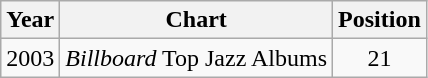<table class="wikitable">
<tr>
<th>Year</th>
<th>Chart</th>
<th>Position</th>
</tr>
<tr>
<td>2003</td>
<td><em>Billboard</em> Top Jazz Albums</td>
<td align="center">21</td>
</tr>
</table>
